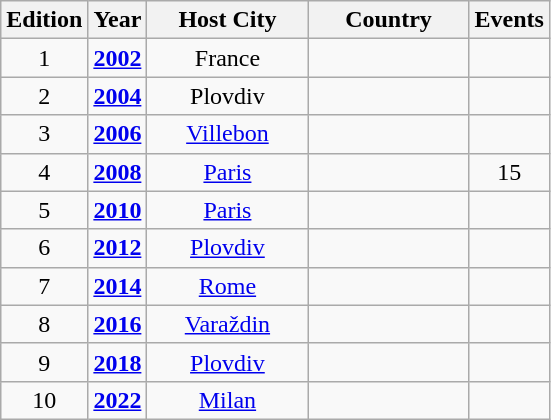<table class="wikitable" style="text-align:center">
<tr>
<th width=30>Edition</th>
<th width=30>Year</th>
<th width=100>Host City</th>
<th width=100>Country</th>
<th width=30>Events</th>
</tr>
<tr>
<td>1</td>
<td><strong><a href='#'>2002</a></strong></td>
<td>France</td>
<td align="left"></td>
<td></td>
</tr>
<tr>
<td>2</td>
<td><strong><a href='#'>2004</a></strong></td>
<td>Plovdiv</td>
<td align="left"></td>
<td></td>
</tr>
<tr>
<td>3</td>
<td><strong><a href='#'>2006</a></strong></td>
<td><a href='#'>Villebon</a></td>
<td align="left"></td>
<td></td>
</tr>
<tr>
<td>4</td>
<td><strong><a href='#'>2008</a></strong></td>
<td><a href='#'>Paris</a></td>
<td align="left"></td>
<td>15</td>
</tr>
<tr>
<td>5</td>
<td><strong><a href='#'>2010</a></strong></td>
<td><a href='#'>Paris</a></td>
<td align="left"></td>
<td></td>
</tr>
<tr>
<td>6</td>
<td><strong><a href='#'>2012</a></strong></td>
<td><a href='#'>Plovdiv</a></td>
<td align="left"></td>
<td></td>
</tr>
<tr>
<td>7</td>
<td><strong><a href='#'>2014</a></strong></td>
<td><a href='#'>Rome</a></td>
<td align="left"></td>
<td></td>
</tr>
<tr>
<td>8</td>
<td><strong><a href='#'>2016</a></strong></td>
<td><a href='#'>Varaždin</a></td>
<td align="left"></td>
<td></td>
</tr>
<tr>
<td>9</td>
<td><strong><a href='#'>2018</a></strong></td>
<td><a href='#'>Plovdiv</a></td>
<td align="left"></td>
<td></td>
</tr>
<tr>
<td>10</td>
<td><strong><a href='#'>2022</a></strong></td>
<td><a href='#'>Milan</a></td>
<td align="left"></td>
<td></td>
</tr>
</table>
